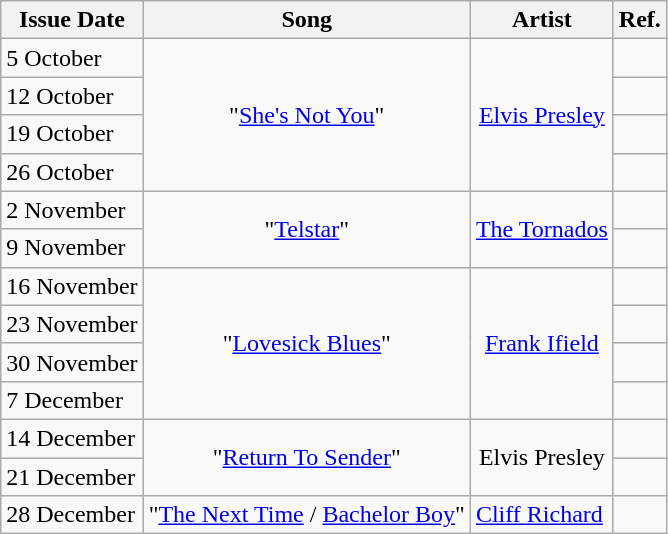<table class="wikitable">
<tr>
<th>Issue Date</th>
<th>Song</th>
<th>Artist</th>
<th>Ref.</th>
</tr>
<tr>
<td>5 October</td>
<td rowspan=4 align=center>"<a href='#'>She's Not You</a>"</td>
<td rowspan=4 align=center><a href='#'>Elvis Presley</a></td>
<td></td>
</tr>
<tr>
<td>12 October</td>
<td></td>
</tr>
<tr>
<td>19 October</td>
<td></td>
</tr>
<tr>
<td>26 October</td>
<td></td>
</tr>
<tr>
<td>2 November</td>
<td rowspan=2 align=center>"<a href='#'>Telstar</a>"</td>
<td rowspan=2 align=center><a href='#'>The Tornados</a></td>
<td></td>
</tr>
<tr>
<td>9 November</td>
<td></td>
</tr>
<tr>
<td>16 November</td>
<td rowspan=4 align=center>"<a href='#'>Lovesick Blues</a>"</td>
<td rowspan=4 align=center><a href='#'>Frank Ifield</a></td>
<td></td>
</tr>
<tr>
<td>23 November</td>
<td></td>
</tr>
<tr>
<td>30 November</td>
<td></td>
</tr>
<tr>
<td>7 December</td>
<td></td>
</tr>
<tr>
<td>14 December</td>
<td rowspan="2" align="center">"<a href='#'>Return To Sender</a>"</td>
<td rowspan="2" align="center">Elvis Presley</td>
<td></td>
</tr>
<tr>
<td>21 December</td>
<td></td>
</tr>
<tr>
<td>28 December</td>
<td>"<a href='#'>The Next Time</a> / <a href='#'>Bachelor Boy</a>"</td>
<td><a href='#'>Cliff Richard</a></td>
<td></td>
</tr>
</table>
